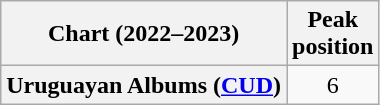<table class="wikitable sortable plainrowheaders" style="text-align:center">
<tr>
<th scope="col">Chart (2022–2023)</th>
<th scope="col">Peak<br>position</th>
</tr>
<tr>
<th scope="row">Uruguayan Albums (<a href='#'>CUD</a>)</th>
<td>6</td>
</tr>
</table>
